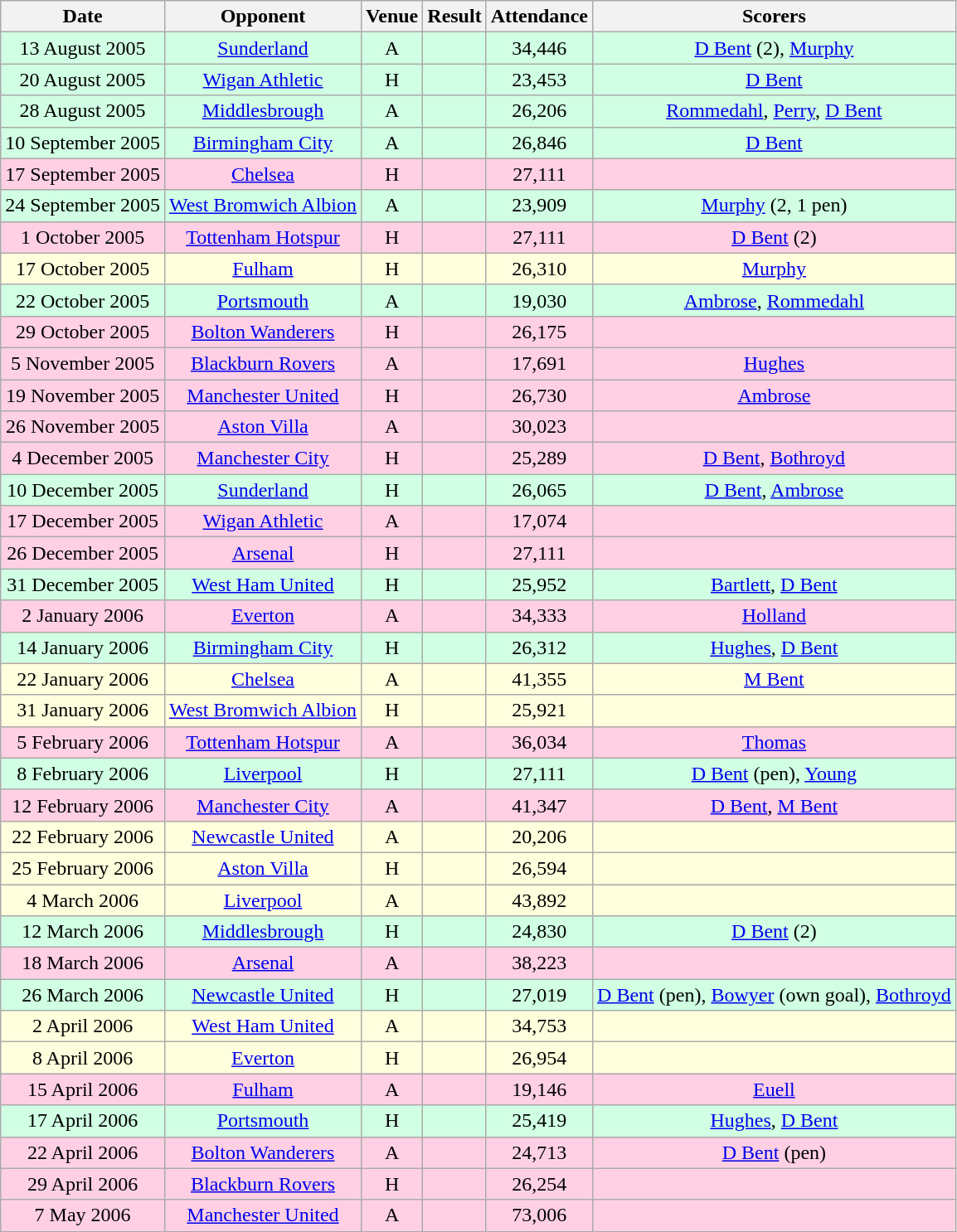<table class="wikitable sortable" style="text-align:center;">
<tr>
<th>Date</th>
<th>Opponent</th>
<th>Venue</th>
<th>Result</th>
<th>Attendance</th>
<th>Scorers</th>
</tr>
<tr style="background:#d0ffe3;">
<td>13 August 2005</td>
<td><a href='#'>Sunderland</a></td>
<td>A</td>
<td></td>
<td>34,446</td>
<td><a href='#'>D Bent</a> (2), <a href='#'>Murphy</a></td>
</tr>
<tr style="background:#d0ffe3;">
<td>20 August 2005</td>
<td><a href='#'>Wigan Athletic</a></td>
<td>H</td>
<td></td>
<td>23,453</td>
<td><a href='#'>D Bent</a></td>
</tr>
<tr style="background:#d0ffe3;">
<td>28 August 2005</td>
<td><a href='#'>Middlesbrough</a></td>
<td>A</td>
<td></td>
<td>26,206</td>
<td><a href='#'>Rommedahl</a>, <a href='#'>Perry</a>, <a href='#'>D Bent</a></td>
</tr>
<tr style="background:#d0ffe3;">
<td>10 September 2005</td>
<td><a href='#'>Birmingham City</a></td>
<td>A</td>
<td></td>
<td>26,846</td>
<td><a href='#'>D Bent</a></td>
</tr>
<tr style="background:#ffd0e3;">
<td>17 September 2005</td>
<td><a href='#'>Chelsea</a></td>
<td>H</td>
<td></td>
<td>27,111</td>
<td></td>
</tr>
<tr style="background:#d0ffe3;">
<td>24 September 2005</td>
<td><a href='#'>West Bromwich Albion</a></td>
<td>A</td>
<td></td>
<td>23,909</td>
<td><a href='#'>Murphy</a> (2, 1 pen)</td>
</tr>
<tr style="background:#ffd0e3;">
<td>1 October 2005</td>
<td><a href='#'>Tottenham Hotspur</a></td>
<td>H</td>
<td></td>
<td>27,111</td>
<td><a href='#'>D Bent</a> (2)</td>
</tr>
<tr style="background:#ffffdd;">
<td>17 October 2005</td>
<td><a href='#'>Fulham</a></td>
<td>H</td>
<td></td>
<td>26,310</td>
<td><a href='#'>Murphy</a></td>
</tr>
<tr style="background:#d0ffe3;">
<td>22 October 2005</td>
<td><a href='#'>Portsmouth</a></td>
<td>A</td>
<td></td>
<td>19,030</td>
<td><a href='#'>Ambrose</a>, <a href='#'>Rommedahl</a></td>
</tr>
<tr style="background:#ffd0e3;">
<td>29 October 2005</td>
<td><a href='#'>Bolton Wanderers</a></td>
<td>H</td>
<td></td>
<td>26,175</td>
<td></td>
</tr>
<tr style="background:#ffd0e3;">
<td>5 November 2005</td>
<td><a href='#'>Blackburn Rovers</a></td>
<td>A</td>
<td></td>
<td>17,691</td>
<td><a href='#'>Hughes</a></td>
</tr>
<tr style="background:#ffd0e3;">
<td>19 November 2005</td>
<td><a href='#'>Manchester United</a></td>
<td>H</td>
<td></td>
<td>26,730</td>
<td><a href='#'>Ambrose</a></td>
</tr>
<tr style="background:#ffd0e3;">
<td>26 November 2005</td>
<td><a href='#'>Aston Villa</a></td>
<td>A</td>
<td></td>
<td>30,023</td>
<td></td>
</tr>
<tr style="background:#ffd0e3;">
<td>4 December 2005</td>
<td><a href='#'>Manchester City</a></td>
<td>H</td>
<td></td>
<td>25,289</td>
<td><a href='#'>D Bent</a>, <a href='#'>Bothroyd</a></td>
</tr>
<tr style="background:#d0ffe3;">
<td>10 December 2005</td>
<td><a href='#'>Sunderland</a></td>
<td>H</td>
<td></td>
<td>26,065</td>
<td><a href='#'>D Bent</a>, <a href='#'>Ambrose</a></td>
</tr>
<tr style="background:#ffd0e3;">
<td>17 December 2005</td>
<td><a href='#'>Wigan Athletic</a></td>
<td>A</td>
<td></td>
<td>17,074</td>
<td></td>
</tr>
<tr style="background:#ffd0e3;">
<td>26 December 2005</td>
<td><a href='#'>Arsenal</a></td>
<td>H</td>
<td></td>
<td>27,111</td>
<td></td>
</tr>
<tr style="background:#d0ffe3;">
<td>31 December 2005</td>
<td><a href='#'>West Ham United</a></td>
<td>H</td>
<td></td>
<td>25,952</td>
<td><a href='#'>Bartlett</a>, <a href='#'>D Bent</a></td>
</tr>
<tr style="background:#ffd0e3;">
<td>2 January 2006</td>
<td><a href='#'>Everton</a></td>
<td>A</td>
<td></td>
<td>34,333</td>
<td><a href='#'>Holland</a></td>
</tr>
<tr style="background:#d0ffe3;">
<td>14 January 2006</td>
<td><a href='#'>Birmingham City</a></td>
<td>H</td>
<td></td>
<td>26,312</td>
<td><a href='#'>Hughes</a>, <a href='#'>D Bent</a></td>
</tr>
<tr style="background:#ffffdd;">
<td>22 January 2006</td>
<td><a href='#'>Chelsea</a></td>
<td>A</td>
<td></td>
<td>41,355</td>
<td><a href='#'>M Bent</a></td>
</tr>
<tr style="background:#ffffdd;">
<td>31 January 2006</td>
<td><a href='#'>West Bromwich Albion</a></td>
<td>H</td>
<td></td>
<td>25,921</td>
<td></td>
</tr>
<tr style="background:#ffd0e3;">
<td>5 February 2006</td>
<td><a href='#'>Tottenham Hotspur</a></td>
<td>A</td>
<td></td>
<td>36,034</td>
<td><a href='#'>Thomas</a></td>
</tr>
<tr style="background:#d0ffe3;">
<td>8 February 2006</td>
<td><a href='#'>Liverpool</a></td>
<td>H</td>
<td></td>
<td>27,111</td>
<td><a href='#'>D Bent</a> (pen), <a href='#'>Young</a></td>
</tr>
<tr style="background:#ffd0e3;">
<td>12 February 2006</td>
<td><a href='#'>Manchester City</a></td>
<td>A</td>
<td></td>
<td>41,347</td>
<td><a href='#'>D Bent</a>, <a href='#'>M Bent</a></td>
</tr>
<tr style="background:#ffffdd;">
<td>22 February 2006</td>
<td><a href='#'>Newcastle United</a></td>
<td>A</td>
<td></td>
<td>20,206</td>
<td></td>
</tr>
<tr style="background:#ffffdd;">
<td>25 February 2006</td>
<td><a href='#'>Aston Villa</a></td>
<td>H</td>
<td></td>
<td>26,594</td>
<td></td>
</tr>
<tr style="background:#ffffdd;">
<td>4 March 2006</td>
<td><a href='#'>Liverpool</a></td>
<td>A</td>
<td></td>
<td>43,892</td>
<td></td>
</tr>
<tr style="background:#d0ffe3;">
<td>12 March 2006</td>
<td><a href='#'>Middlesbrough</a></td>
<td>H</td>
<td></td>
<td>24,830</td>
<td><a href='#'>D Bent</a> (2)</td>
</tr>
<tr style="background:#ffd0e3;">
<td>18 March 2006</td>
<td><a href='#'>Arsenal</a></td>
<td>A</td>
<td></td>
<td>38,223</td>
<td></td>
</tr>
<tr style="background:#d0ffe3;">
<td>26 March 2006</td>
<td><a href='#'>Newcastle United</a></td>
<td>H</td>
<td></td>
<td>27,019</td>
<td><a href='#'>D Bent</a> (pen), <a href='#'>Bowyer</a> (own goal), <a href='#'>Bothroyd</a></td>
</tr>
<tr style="background:#ffffdd;">
<td>2 April 2006</td>
<td><a href='#'>West Ham United</a></td>
<td>A</td>
<td></td>
<td>34,753</td>
<td></td>
</tr>
<tr style="background:#ffffdd;">
<td>8 April 2006</td>
<td><a href='#'>Everton</a></td>
<td>H</td>
<td></td>
<td>26,954</td>
<td></td>
</tr>
<tr style="background:#ffd0e3;">
<td>15 April 2006</td>
<td><a href='#'>Fulham</a></td>
<td>A</td>
<td></td>
<td>19,146</td>
<td><a href='#'>Euell</a></td>
</tr>
<tr style="background:#d0ffe3;">
<td>17 April 2006</td>
<td><a href='#'>Portsmouth</a></td>
<td>H</td>
<td></td>
<td>25,419</td>
<td><a href='#'>Hughes</a>, <a href='#'>D Bent</a></td>
</tr>
<tr style="background:#ffd0e3;">
<td>22 April 2006</td>
<td><a href='#'>Bolton Wanderers</a></td>
<td>A</td>
<td></td>
<td>24,713</td>
<td><a href='#'>D Bent</a> (pen)</td>
</tr>
<tr style="background:#ffd0e3;">
<td>29 April 2006</td>
<td><a href='#'>Blackburn Rovers</a></td>
<td>H</td>
<td></td>
<td>26,254</td>
<td></td>
</tr>
<tr style="background:#ffd0e3;">
<td>7 May 2006</td>
<td><a href='#'>Manchester United</a></td>
<td>A</td>
<td></td>
<td>73,006</td>
<td></td>
</tr>
</table>
